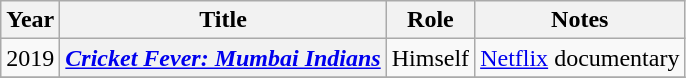<table class="wikitable plainrowheaders sortable">
<tr>
<th scope="col">Year</th>
<th scope="col">Title</th>
<th scope="col">Role</th>
<th class="unsortable">Notes</th>
</tr>
<tr>
<td>2019</td>
<th scope="row"><em><a href='#'>Cricket Fever: Mumbai Indians</a></em></th>
<td>Himself</td>
<td><a href='#'>Netflix</a> documentary</td>
</tr>
<tr>
</tr>
</table>
